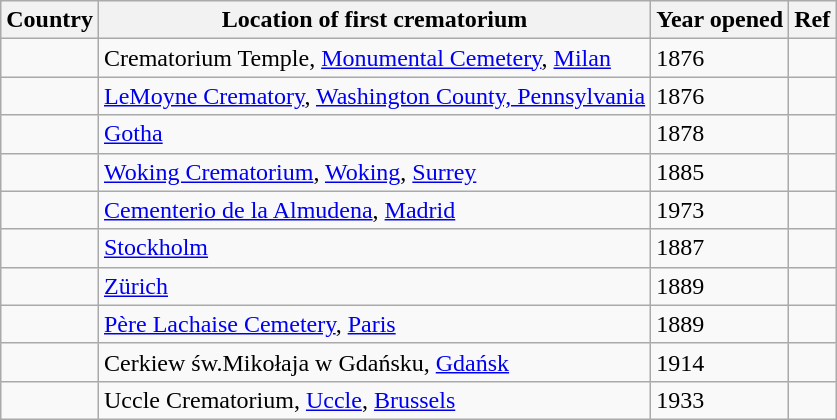<table class=wikitable>
<tr>
<th>Country</th>
<th>Location of first crematorium</th>
<th>Year opened</th>
<th>Ref</th>
</tr>
<tr>
<td></td>
<td>Crematorium Temple, <a href='#'>Monumental Cemetery</a>, <a href='#'>Milan</a></td>
<td>1876</td>
<td></td>
</tr>
<tr>
<td></td>
<td><a href='#'>LeMoyne Crematory</a>, <a href='#'>Washington County, Pennsylvania</a></td>
<td>1876</td>
<td></td>
</tr>
<tr>
<td></td>
<td><a href='#'>Gotha</a></td>
<td>1878</td>
<td></td>
</tr>
<tr>
<td></td>
<td><a href='#'>Woking Crematorium</a>, <a href='#'>Woking</a>, <a href='#'>Surrey</a></td>
<td>1885</td>
<td></td>
</tr>
<tr>
<td></td>
<td><a href='#'>Cementerio de la Almudena</a>, <a href='#'>Madrid</a></td>
<td>1973</td>
<td></td>
</tr>
<tr>
<td></td>
<td><a href='#'>Stockholm</a></td>
<td>1887</td>
<td></td>
</tr>
<tr>
<td></td>
<td><a href='#'>Zürich</a></td>
<td>1889</td>
<td></td>
</tr>
<tr>
<td></td>
<td><a href='#'>Père Lachaise Cemetery</a>, <a href='#'>Paris</a></td>
<td>1889</td>
<td></td>
</tr>
<tr>
<td></td>
<td>Cerkiew św.Mikołaja w Gdańsku, <a href='#'>Gdańsk</a></td>
<td>1914</td>
<td></td>
</tr>
<tr>
<td></td>
<td>Uccle Crematorium, <a href='#'>Uccle</a>, <a href='#'>Brussels</a></td>
<td>1933</td>
<td></td>
</tr>
</table>
